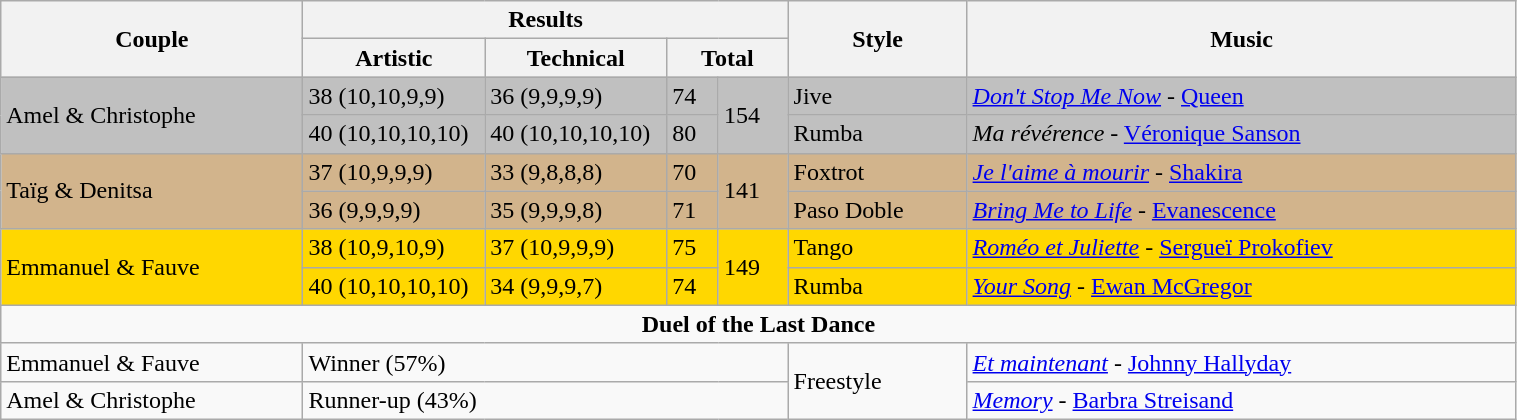<table class="wikitable" style="width:80%;">
<tr>
<th rowspan="2">Couple</th>
<th colspan=4>Results</th>
<th rowspan="2">Style</th>
<th rowspan="2">Music</th>
</tr>
<tr>
<th style="width:12%;">Artistic</th>
<th style="width:12%;">Technical</th>
<th colspan="2">Total</th>
</tr>
<tr>
<td bgcolor="Silver" rowspan="2">Amel & Christophe</td>
<td bgcolor="Silver">38 (10,10,9,9)</td>
<td bgcolor="Silver">36 (9,9,9,9)</td>
<td bgcolor="Silver">74</td>
<td bgcolor="Silver" rowspan="2">154</td>
<td bgcolor="Silver">Jive</td>
<td bgcolor="Silver"><em><a href='#'>Don't Stop Me Now</a></em> - <a href='#'>Queen</a></td>
</tr>
<tr>
<td bgcolor="Silver">40 (10,10,10,10)</td>
<td bgcolor="Silver">40 (10,10,10,10)</td>
<td bgcolor="Silver">80</td>
<td bgcolor="Silver">Rumba</td>
<td bgcolor="Silver"><em>Ma révérence</em> - <a href='#'>Véronique Sanson</a></td>
</tr>
<tr>
<td bgcolor="Tan" rowspan="2">Taïg & Denitsa</td>
<td bgcolor="Tan">37 (10,9,9,9)</td>
<td bgcolor="Tan">33 (9,8,8,8)</td>
<td bgcolor="Tan">70</td>
<td bgcolor="Tan" rowspan="2">141</td>
<td bgcolor="Tan">Foxtrot</td>
<td bgcolor="Tan"><em><a href='#'>Je l'aime à mourir</a></em> - <a href='#'>Shakira</a></td>
</tr>
<tr>
<td bgcolor="Tan">36 (9,9,9,9)</td>
<td bgcolor="Tan">35 (9,9,9,8)</td>
<td bgcolor="Tan">71</td>
<td bgcolor="Tan">Paso Doble</td>
<td bgcolor="Tan"><em><a href='#'>Bring Me to Life</a></em> - <a href='#'>Evanescence</a></td>
</tr>
<tr>
<td bgcolor="Gold" rowspan="2">Emmanuel & Fauve</td>
<td bgcolor="Gold">38 (10,9,10,9)</td>
<td bgcolor="Gold">37 (10,9,9,9)</td>
<td bgcolor="Gold">75</td>
<td bgcolor="Gold" rowspan="2">149</td>
<td bgcolor="Gold">Tango</td>
<td bgcolor="Gold"><em><a href='#'>Roméo et Juliette</a></em> - <a href='#'>Sergueï Prokofiev</a></td>
</tr>
<tr>
<td bgcolor="Gold">40 (10,10,10,10)</td>
<td bgcolor="Gold">34 (9,9,9,7)</td>
<td bgcolor="Gold">74</td>
<td bgcolor="Gold">Rumba</td>
<td bgcolor="Gold"><em><a href='#'>Your Song</a></em> - <a href='#'>Ewan McGregor</a></td>
</tr>
<tr>
<td colspan=8 style="text-align:center;"><strong>Duel of the Last Dance</strong></td>
</tr>
<tr>
<td>Emmanuel & Fauve</td>
<td colspan="4">Winner (57%)</td>
<td rowspan="2">Freestyle</td>
<td><em><a href='#'>Et maintenant</a></em> - <a href='#'>Johnny Hallyday</a></td>
</tr>
<tr>
<td>Amel & Christophe</td>
<td colspan="4">Runner-up (43%)</td>
<td><em><a href='#'>Memory</a></em> - <a href='#'>Barbra Streisand</a></td>
</tr>
</table>
